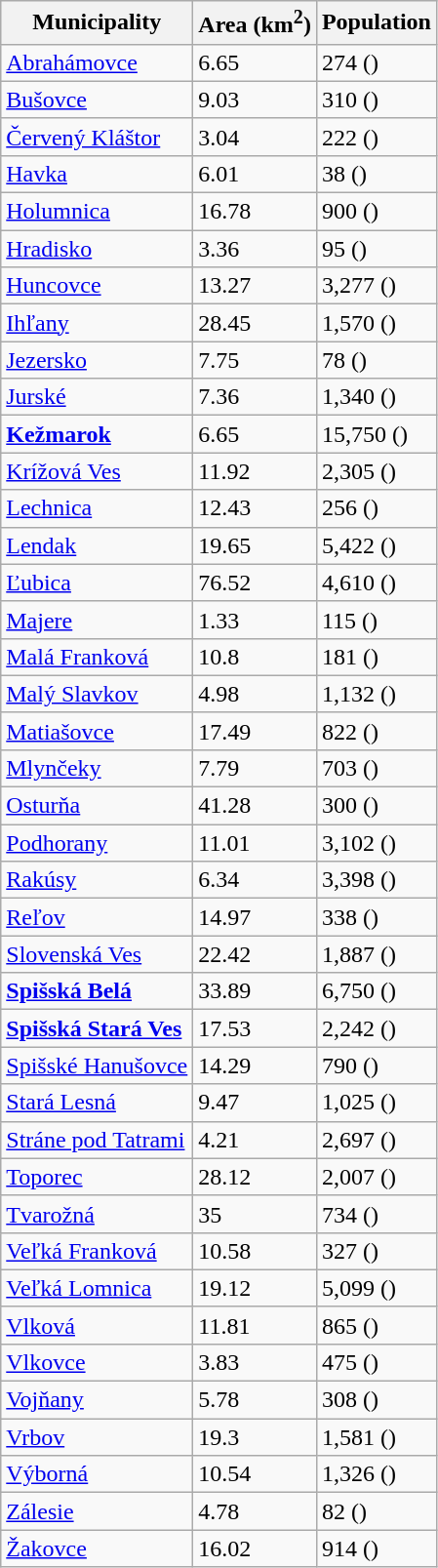<table class="wikitable sortable">
<tr>
<th>Municipality</th>
<th>Area (km<sup>2</sup>)</th>
<th>Population</th>
</tr>
<tr>
<td><a href='#'>Abrahámovce</a></td>
<td>6.65</td>
<td>274 ()</td>
</tr>
<tr>
<td><a href='#'>Bušovce</a></td>
<td>9.03</td>
<td>310 ()</td>
</tr>
<tr>
<td><a href='#'>Červený Kláštor</a></td>
<td>3.04</td>
<td>222 ()</td>
</tr>
<tr>
<td><a href='#'>Havka</a></td>
<td>6.01</td>
<td>38 ()</td>
</tr>
<tr>
<td><a href='#'>Holumnica</a></td>
<td>16.78</td>
<td>900 ()</td>
</tr>
<tr>
<td><a href='#'>Hradisko</a></td>
<td>3.36</td>
<td>95 ()</td>
</tr>
<tr>
<td><a href='#'>Huncovce</a></td>
<td>13.27</td>
<td>3,277 ()</td>
</tr>
<tr>
<td><a href='#'>Ihľany</a></td>
<td>28.45</td>
<td>1,570 ()</td>
</tr>
<tr>
<td><a href='#'>Jezersko</a></td>
<td>7.75</td>
<td>78 ()</td>
</tr>
<tr>
<td><a href='#'>Jurské</a></td>
<td>7.36</td>
<td>1,340 ()</td>
</tr>
<tr>
<td><strong><a href='#'>Kežmarok</a></strong></td>
<td>6.65</td>
<td>15,750 ()</td>
</tr>
<tr>
<td><a href='#'>Krížová Ves</a></td>
<td>11.92</td>
<td>2,305 ()</td>
</tr>
<tr>
<td><a href='#'>Lechnica</a></td>
<td>12.43</td>
<td>256 ()</td>
</tr>
<tr>
<td><a href='#'>Lendak</a></td>
<td>19.65</td>
<td>5,422 ()</td>
</tr>
<tr>
<td><a href='#'>Ľubica</a></td>
<td>76.52</td>
<td>4,610 ()</td>
</tr>
<tr>
<td><a href='#'>Majere</a></td>
<td>1.33</td>
<td>115 ()</td>
</tr>
<tr>
<td><a href='#'>Malá Franková</a></td>
<td>10.8</td>
<td>181 ()</td>
</tr>
<tr>
<td><a href='#'>Malý Slavkov</a></td>
<td>4.98</td>
<td>1,132 ()</td>
</tr>
<tr>
<td><a href='#'>Matiašovce</a></td>
<td>17.49</td>
<td>822 ()</td>
</tr>
<tr>
<td><a href='#'>Mlynčeky</a></td>
<td>7.79</td>
<td>703 ()</td>
</tr>
<tr>
<td><a href='#'>Osturňa</a></td>
<td>41.28</td>
<td>300 ()</td>
</tr>
<tr>
<td><a href='#'>Podhorany</a></td>
<td>11.01</td>
<td>3,102 ()</td>
</tr>
<tr>
<td><a href='#'>Rakúsy</a></td>
<td>6.34</td>
<td>3,398 ()</td>
</tr>
<tr>
<td><a href='#'>Reľov</a></td>
<td>14.97</td>
<td>338 ()</td>
</tr>
<tr>
<td><a href='#'>Slovenská Ves</a></td>
<td>22.42</td>
<td>1,887 ()</td>
</tr>
<tr>
<td><strong><a href='#'>Spišská Belá</a></strong></td>
<td>33.89</td>
<td>6,750 ()</td>
</tr>
<tr>
<td><strong><a href='#'>Spišská Stará Ves</a></strong></td>
<td>17.53</td>
<td>2,242 ()</td>
</tr>
<tr>
<td><a href='#'>Spišské Hanušovce</a></td>
<td>14.29</td>
<td>790 ()</td>
</tr>
<tr>
<td><a href='#'>Stará Lesná</a></td>
<td>9.47</td>
<td>1,025 ()</td>
</tr>
<tr>
<td><a href='#'>Stráne pod Tatrami</a></td>
<td>4.21</td>
<td>2,697 ()</td>
</tr>
<tr>
<td><a href='#'>Toporec</a></td>
<td>28.12</td>
<td>2,007 ()</td>
</tr>
<tr>
<td><a href='#'>Tvarožná</a></td>
<td>35</td>
<td>734 ()</td>
</tr>
<tr>
<td><a href='#'>Veľká Franková</a></td>
<td>10.58</td>
<td>327 ()</td>
</tr>
<tr>
<td><a href='#'>Veľká Lomnica</a></td>
<td>19.12</td>
<td>5,099 ()</td>
</tr>
<tr>
<td><a href='#'>Vlková</a></td>
<td>11.81</td>
<td>865 ()</td>
</tr>
<tr>
<td><a href='#'>Vlkovce</a></td>
<td>3.83</td>
<td>475 ()</td>
</tr>
<tr>
<td><a href='#'>Vojňany</a></td>
<td>5.78</td>
<td>308 ()</td>
</tr>
<tr>
<td><a href='#'>Vrbov</a></td>
<td>19.3</td>
<td>1,581 ()</td>
</tr>
<tr>
<td><a href='#'>Výborná</a></td>
<td>10.54</td>
<td>1,326 ()</td>
</tr>
<tr>
<td><a href='#'>Zálesie</a></td>
<td>4.78</td>
<td>82 ()</td>
</tr>
<tr>
<td><a href='#'>Žakovce</a></td>
<td>16.02</td>
<td>914 ()</td>
</tr>
</table>
